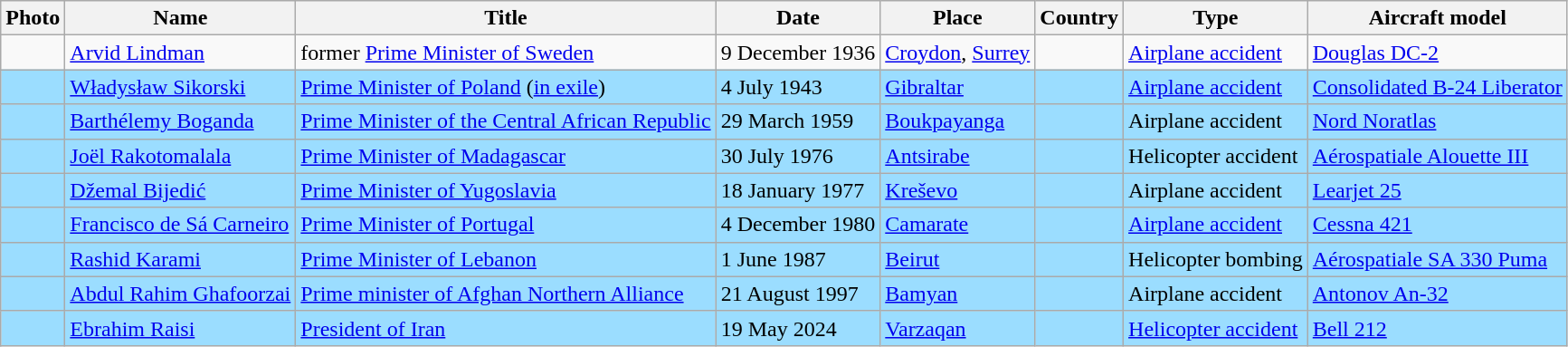<table class="wikitable sortable sticky-header">
<tr>
<th>Photo</th>
<th>Name</th>
<th>Title</th>
<th>Date</th>
<th>Place</th>
<th>Country</th>
<th>Type</th>
<th>Aircraft model</th>
</tr>
<tr>
<td align="center"></td>
<td><a href='#'>Arvid Lindman</a></td>
<td> former <a href='#'>Prime Minister of Sweden</a></td>
<td>9 December 1936</td>
<td><a href='#'>Croydon</a>, <a href='#'>Surrey</a></td>
<td></td>
<td><a href='#'>Airplane accident</a></td>
<td><a href='#'>Douglas DC-2</a></td>
</tr>
<tr style="background-color: #9BDDFF">
<td align="center"></td>
<td><a href='#'>Władysław Sikorski</a></td>
<td> <a href='#'>Prime Minister of Poland</a> (<a href='#'>in exile</a>)</td>
<td>4 July 1943</td>
<td><a href='#'>Gibraltar</a></td>
<td></td>
<td><a href='#'>Airplane accident</a></td>
<td><a href='#'>Consolidated B-24 Liberator</a></td>
</tr>
<tr style="background-color: #9BDDFF">
<td align="center"></td>
<td><a href='#'>Barthélemy Boganda</a></td>
<td> <a href='#'>Prime Minister of the Central African Republic</a></td>
<td>29 March 1959</td>
<td><a href='#'>Boukpayanga</a></td>
<td></td>
<td>Airplane accident</td>
<td><a href='#'>Nord Noratlas</a></td>
</tr>
<tr style="background-color: #9BDDFF">
<td align="center"></td>
<td><a href='#'>Joël Rakotomalala</a></td>
<td> <a href='#'>Prime Minister of Madagascar</a></td>
<td>30 July 1976</td>
<td><a href='#'>Antsirabe</a></td>
<td></td>
<td>Helicopter accident</td>
<td><a href='#'>Aérospatiale Alouette III</a></td>
</tr>
<tr style="background-color: #9BDDFF">
<td align="center"></td>
<td><a href='#'>Džemal Bijedić</a></td>
<td> <a href='#'>Prime Minister of Yugoslavia</a></td>
<td>18 January 1977</td>
<td><a href='#'>Kreševo</a></td>
<td></td>
<td>Airplane accident</td>
<td><a href='#'>Learjet 25</a></td>
</tr>
<tr style="background-color: #9BDDFF">
<td align="center"></td>
<td><a href='#'>Francisco de Sá Carneiro</a></td>
<td> <a href='#'>Prime Minister of Portugal</a></td>
<td>4 December 1980</td>
<td><a href='#'>Camarate</a></td>
<td></td>
<td><a href='#'>Airplane accident</a></td>
<td><a href='#'>Cessna 421</a></td>
</tr>
<tr style="background-color: #9BDDFF">
<td align="center"></td>
<td><a href='#'>Rashid Karami</a></td>
<td> <a href='#'>Prime Minister of Lebanon</a></td>
<td>1 June 1987</td>
<td><a href='#'>Beirut</a></td>
<td></td>
<td>Helicopter bombing</td>
<td><a href='#'>Aérospatiale SA 330 Puma</a></td>
</tr>
<tr style="background-color: #9BDDFF">
<td align="center"></td>
<td><a href='#'>Abdul Rahim Ghafoorzai</a></td>
<td> <a href='#'>Prime minister of Afghan Northern Alliance</a></td>
<td>21 August 1997</td>
<td><a href='#'>Bamyan</a></td>
<td></td>
<td>Airplane accident</td>
<td><a href='#'>Antonov An-32</a></td>
</tr>
<tr style="background-color: #9BDDFF">
<td align="center"></td>
<td><a href='#'>Ebrahim Raisi</a></td>
<td> <a href='#'>President of Iran</a></td>
<td>19 May 2024</td>
<td><a href='#'>Varzaqan</a></td>
<td></td>
<td><a href='#'>Helicopter accident</a></td>
<td><a href='#'>Bell 212</a></td>
</tr>
</table>
